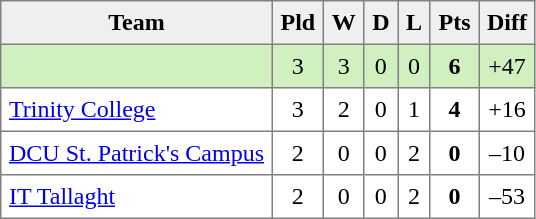<table style=border-collapse:collapse border=1 cellspacing=0 cellpadding=5>
<tr align=center bgcolor=#efefef>
<th>Team</th>
<th>Pld</th>
<th>W</th>
<th>D</th>
<th>L</th>
<th>Pts</th>
<th>Diff</th>
</tr>
<tr align=center style="background:#D0F0C0;">
<td style="text-align:left;"> </td>
<td>3</td>
<td>3</td>
<td>0</td>
<td>0</td>
<td><strong>6</strong></td>
<td>+47</td>
</tr>
<tr align=center style="background:#FFFFFF;">
<td style="text-align:left;"> <a href='#'>Trinity College</a></td>
<td>3</td>
<td>2</td>
<td>0</td>
<td>1</td>
<td><strong>4</strong></td>
<td>+16</td>
</tr>
<tr align=center style="background:#FFFFFF;">
<td style="text-align:left;"> <a href='#'>DCU St. Patrick's Campus</a></td>
<td>2</td>
<td>0</td>
<td>0</td>
<td>2</td>
<td><strong>0</strong></td>
<td>–10</td>
</tr>
<tr align=center style="background:#FFFFFF;">
<td style="text-align:left;"> <a href='#'>IT Tallaght</a></td>
<td>2</td>
<td>0</td>
<td>0</td>
<td>2</td>
<td><strong>0</strong></td>
<td>–53</td>
</tr>
</table>
